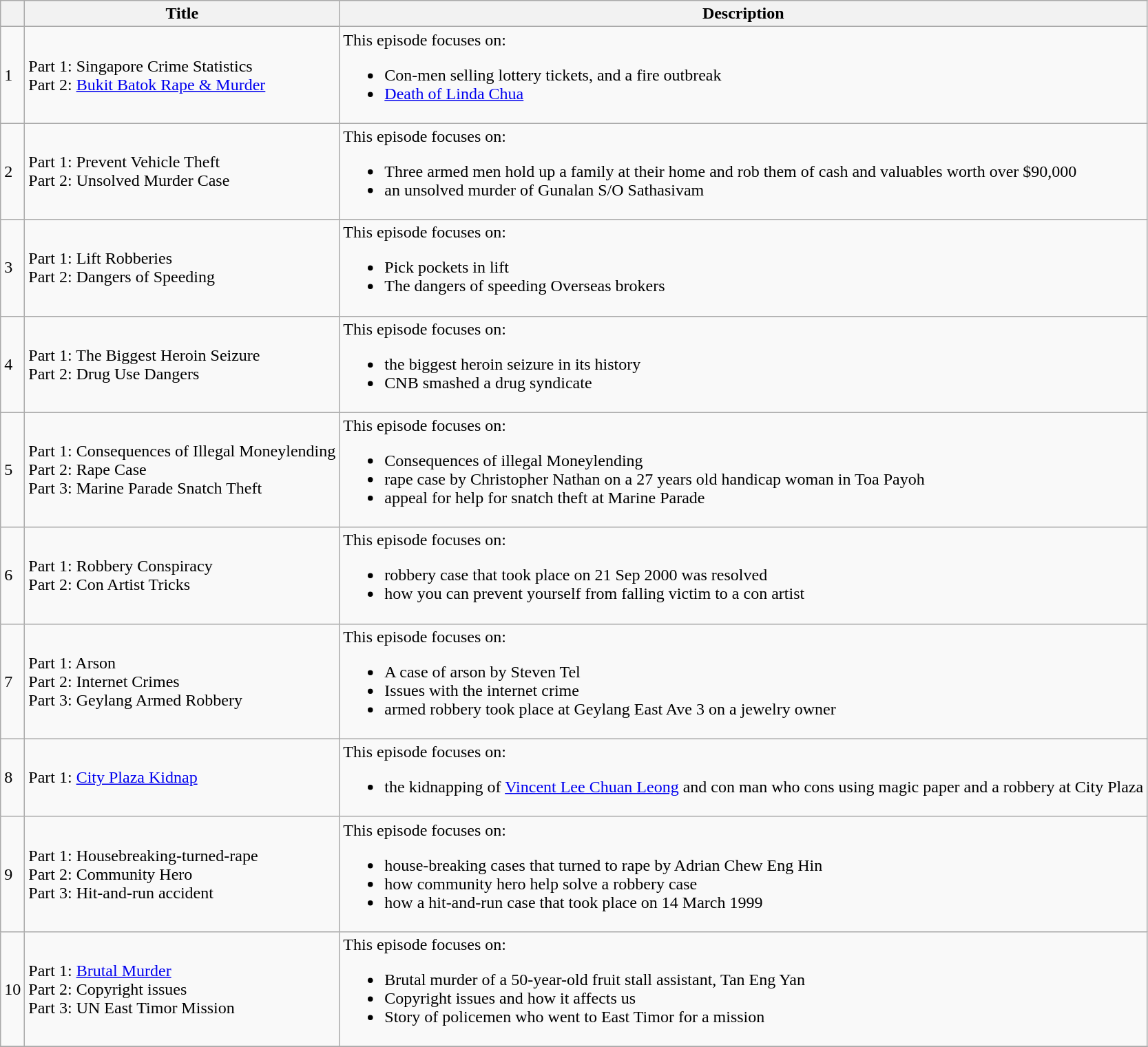<table class="wikitable">
<tr>
<th></th>
<th>Title</th>
<th>Description</th>
</tr>
<tr>
<td>1</td>
<td>Part 1: Singapore Crime Statistics <br>Part 2: <a href='#'>Bukit Batok Rape & Murder</a></td>
<td>This episode focuses on:<br><ul><li>Con-men selling lottery tickets, and a fire outbreak</li><li><a href='#'>Death of Linda Chua</a></li></ul></td>
</tr>
<tr>
<td>2</td>
<td>Part 1: Prevent Vehicle Theft <br>Part 2: Unsolved Murder Case</td>
<td>This episode focuses on:<br><ul><li>Three armed men hold up a family at their home and rob them of cash and valuables worth over $90,000</li><li>an unsolved murder of Gunalan S/O Sathasivam</li></ul></td>
</tr>
<tr>
<td>3</td>
<td>Part 1: Lift Robberies <br>Part 2: Dangers of Speeding</td>
<td>This episode focuses on:<br><ul><li>Pick pockets in lift</li><li>The dangers of speeding Overseas brokers</li></ul></td>
</tr>
<tr>
<td>4</td>
<td>Part 1: The Biggest Heroin Seizure <br>Part 2: Drug Use Dangers</td>
<td>This episode focuses on:<br><ul><li>the biggest heroin seizure in its history</li><li>CNB smashed a drug syndicate</li></ul></td>
</tr>
<tr>
<td>5</td>
<td>Part 1: Consequences of Illegal Moneylending <br>Part 2: Rape Case <br>Part 3: Marine Parade Snatch Theft</td>
<td>This episode focuses on:<br><ul><li>Consequences of illegal Moneylending</li><li>rape case by Christopher Nathan on a 27 years old handicap woman in Toa Payoh</li><li>appeal for help for snatch theft at Marine Parade</li></ul></td>
</tr>
<tr>
<td>6</td>
<td>Part 1: Robbery Conspiracy <br>Part 2: Con Artist Tricks</td>
<td>This episode focuses on:<br><ul><li>robbery case that took place on 21 Sep 2000 was resolved</li><li>how you can prevent yourself from falling victim to a con artist</li></ul></td>
</tr>
<tr>
<td>7</td>
<td>Part 1: Arson <br>Part 2: Internet Crimes <br>Part 3: Geylang Armed Robbery</td>
<td>This episode focuses on:<br><ul><li>A case of arson by Steven Tel</li><li>Issues with the internet crime</li><li>armed robbery took place at Geylang East Ave 3 on a jewelry owner</li></ul></td>
</tr>
<tr>
<td>8</td>
<td>Part 1: <a href='#'>City Plaza Kidnap</a></td>
<td>This episode focuses on:<br><ul><li>the kidnapping of <a href='#'>Vincent Lee Chuan Leong</a> and con man who cons using magic paper and a robbery at City Plaza</li></ul></td>
</tr>
<tr>
<td>9</td>
<td>Part 1: Housebreaking-turned-rape<br>Part 2: Community Hero <br>Part 3: Hit-and-run accident</td>
<td>This episode focuses on:<br><ul><li>house-breaking cases that turned to rape by Adrian Chew Eng Hin</li><li>how community hero help solve a robbery case</li><li>how a hit-and-run case that took place on 14 March 1999</li></ul></td>
</tr>
<tr>
<td>10</td>
<td>Part 1:  <a href='#'>Brutal Murder</a> <br>Part 2: Copyright issues <br>Part 3: UN East Timor Mission</td>
<td>This episode focuses on:<br><ul><li>Brutal murder of a 50-year-old fruit stall assistant, Tan Eng Yan</li><li>Copyright issues and how it affects us</li><li>Story of policemen who went to East Timor for a mission</li></ul></td>
</tr>
<tr>
</tr>
</table>
